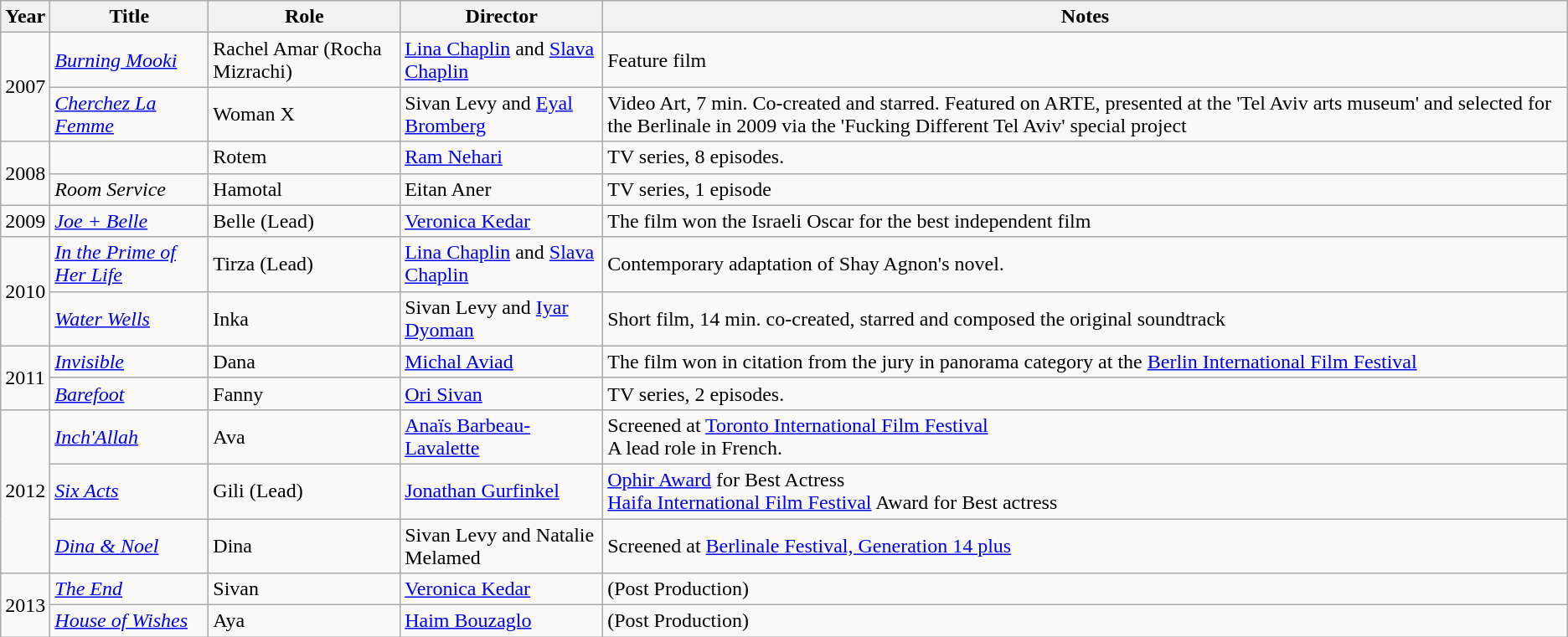<table class="wikitable sortable">
<tr>
<th>Year</th>
<th>Title</th>
<th>Role</th>
<th>Director</th>
<th class="unsortable">Notes</th>
</tr>
<tr>
<td rowspan=2>2007</td>
<td><em><a href='#'>Burning Mooki</a></em></td>
<td>Rachel Amar (Rocha Mizrachi)</td>
<td><a href='#'>Lina Chaplin</a> and <a href='#'>Slava Chaplin</a></td>
<td>Feature film</td>
</tr>
<tr>
<td><em><a href='#'>Cherchez La Femme</a></em></td>
<td>Woman X</td>
<td>Sivan Levy and <a href='#'>Eyal Bromberg</a></td>
<td>Video Art, 7 min. Co-created and starred. Featured on ARTE, presented at the 'Tel Aviv arts museum' and selected for the Berlinale in 2009 via the 'Fucking Different Tel Aviv' special project</td>
</tr>
<tr>
<td rowspan=2>2008</td>
<td><em></em></td>
<td>Rotem</td>
<td><a href='#'>Ram Nehari</a></td>
<td>TV series, 8 episodes.</td>
</tr>
<tr>
<td><em>Room Service</em></td>
<td>Hamotal</td>
<td>Eitan Aner</td>
<td>TV series, 1 episode</td>
</tr>
<tr>
<td>2009</td>
<td><em><a href='#'>Joe + Belle</a></em></td>
<td>Belle (Lead)</td>
<td><a href='#'>Veronica Kedar</a></td>
<td>The film won the Israeli Oscar for the best independent film</td>
</tr>
<tr>
<td rowspan=2>2010</td>
<td><em><a href='#'>In the Prime of Her Life</a></em></td>
<td>Tirza (Lead)</td>
<td><a href='#'>Lina Chaplin</a> and <a href='#'>Slava Chaplin</a></td>
<td>Contemporary adaptation of Shay Agnon's novel.</td>
</tr>
<tr>
<td><em><a href='#'>Water Wells</a></em></td>
<td>Inka</td>
<td>Sivan Levy and <a href='#'>Iyar Dyoman</a></td>
<td>Short film, 14 min. co-created, starred and composed the original soundtrack</td>
</tr>
<tr>
<td rowspan=2>2011</td>
<td><em><a href='#'>Invisible</a></em></td>
<td>Dana</td>
<td><a href='#'>Michal Aviad</a></td>
<td>The film won in citation from the jury in panorama category at the <a href='#'>Berlin International Film Festival</a></td>
</tr>
<tr>
<td><em><a href='#'>Barefoot</a></em></td>
<td>Fanny</td>
<td><a href='#'>Ori Sivan</a></td>
<td>TV series, 2 episodes.</td>
</tr>
<tr>
<td rowspan=3>2012</td>
<td><em><a href='#'>Inch'Allah</a></em></td>
<td>Ava</td>
<td><a href='#'>Anaïs Barbeau-Lavalette</a></td>
<td>Screened at <a href='#'>Toronto International Film Festival</a>  <br> A lead role in French.</td>
</tr>
<tr>
<td><em><a href='#'>Six Acts</a></em></td>
<td>Gili (Lead)</td>
<td><a href='#'>Jonathan Gurfinkel</a></td>
<td><a href='#'>Ophir Award</a> for Best Actress<br><a href='#'>Haifa International Film Festival</a> Award for Best actress</td>
</tr>
<tr>
<td><em><a href='#'>Dina & Noel</a></em></td>
<td>Dina</td>
<td>Sivan Levy and Natalie Melamed</td>
<td>Screened at <a href='#'>Berlinale Festival, Generation 14 plus</a></td>
</tr>
<tr>
<td rowspan=2>2013</td>
<td><em><a href='#'>The End</a></em></td>
<td>Sivan</td>
<td><a href='#'>Veronica Kedar</a></td>
<td>(Post Production)</td>
</tr>
<tr>
<td><em><a href='#'>House of Wishes</a></em></td>
<td>Aya</td>
<td><a href='#'>Haim Bouzaglo</a></td>
<td>(Post Production)</td>
</tr>
</table>
